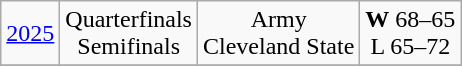<table class="wikitable" style="text-align:center">
<tr>
<td><a href='#'>2025</a></td>
<td>Quarterfinals<br>Semifinals</td>
<td>Army<br>Cleveland State</td>
<td><strong>W</strong> 68–65<br>L 65–72</td>
</tr>
<tr>
</tr>
</table>
